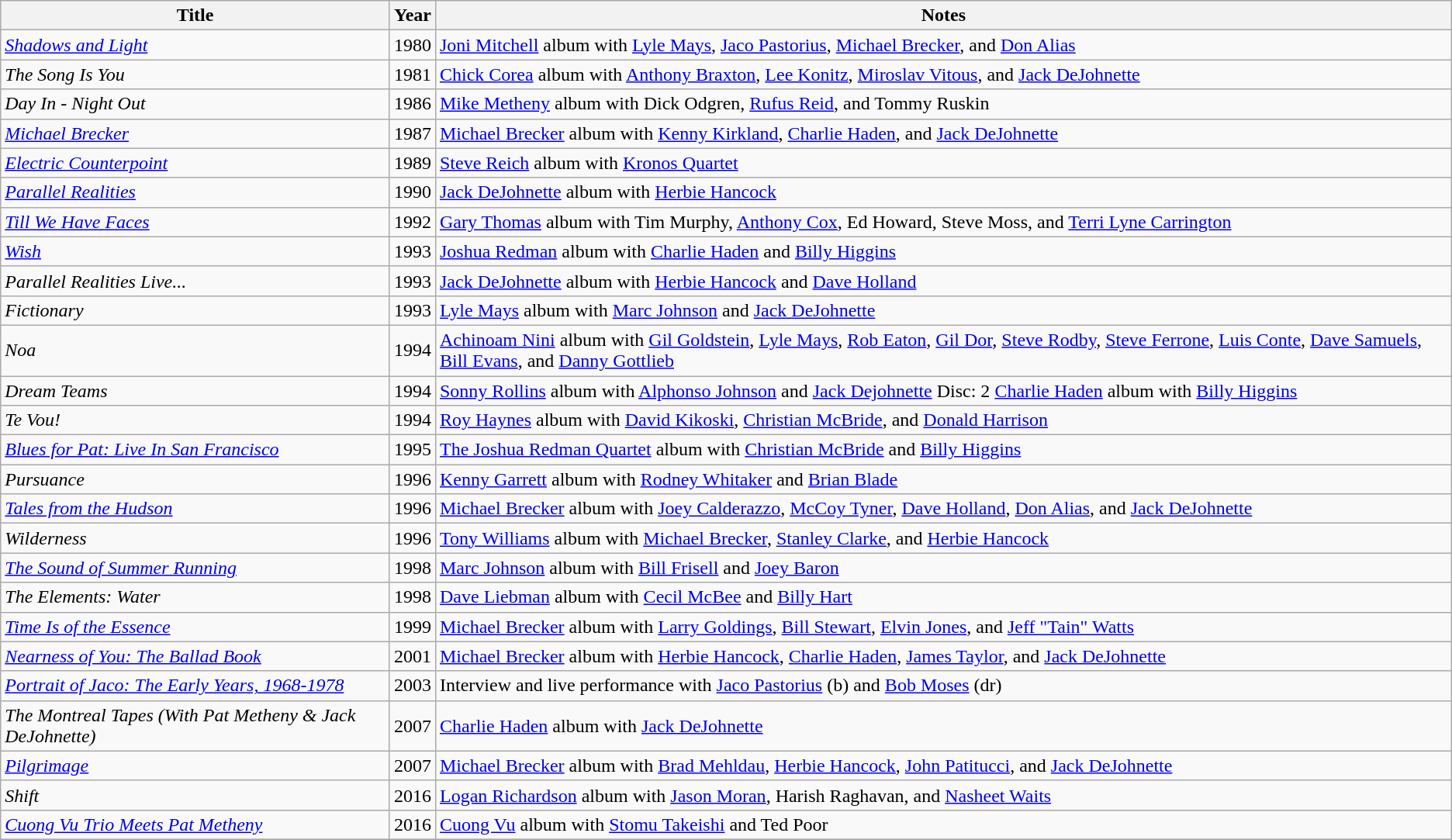<table class="wikitable sortable">
<tr ">
<th>Title</th>
<th>Year</th>
<th>Notes</th>
</tr>
<tr>
<td><em><a href='#'>Shadows and Light</a></em></td>
<td>1980</td>
<td><a href='#'>Joni Mitchell</a> album with <a href='#'>Lyle Mays</a>, <a href='#'>Jaco Pastorius</a>, <a href='#'>Michael Brecker</a>, and <a href='#'>Don Alias</a></td>
</tr>
<tr>
<td><em>The Song Is You</em></td>
<td>1981</td>
<td><a href='#'>Chick Corea</a> album with <a href='#'>Anthony Braxton</a>, <a href='#'>Lee Konitz</a>, <a href='#'>Miroslav Vitous</a>, and <a href='#'>Jack DeJohnette</a></td>
</tr>
<tr>
<td><em>Day In - Night Out</em></td>
<td>1986</td>
<td><a href='#'>Mike Metheny</a> album with Dick Odgren, <a href='#'>Rufus Reid</a>, and Tommy Ruskin</td>
</tr>
<tr>
<td><em><a href='#'>Michael Brecker</a></em></td>
<td>1987</td>
<td><a href='#'>Michael Brecker</a> album with <a href='#'>Kenny Kirkland</a>, <a href='#'>Charlie Haden</a>, and <a href='#'>Jack DeJohnette</a></td>
</tr>
<tr>
<td><em><a href='#'>Electric Counterpoint</a></em></td>
<td>1989</td>
<td><a href='#'>Steve Reich</a> album with <a href='#'>Kronos Quartet</a></td>
</tr>
<tr>
<td><em><a href='#'>Parallel Realities</a></em></td>
<td>1990</td>
<td><a href='#'>Jack DeJohnette</a> album with <a href='#'>Herbie Hancock</a></td>
</tr>
<tr>
<td><em><a href='#'>Till We Have Faces</a></em></td>
<td>1992</td>
<td><a href='#'>Gary Thomas</a> album with Tim Murphy, <a href='#'>Anthony Cox</a>, Ed Howard, Steve Moss, and <a href='#'>Terri Lyne Carrington</a></td>
</tr>
<tr>
<td><em><a href='#'>Wish</a></em></td>
<td>1993</td>
<td><a href='#'>Joshua Redman</a> album with <a href='#'>Charlie Haden</a> and <a href='#'>Billy Higgins</a></td>
</tr>
<tr>
<td><em>Parallel Realities Live...</em></td>
<td>1993</td>
<td><a href='#'>Jack DeJohnette</a> album with <a href='#'>Herbie Hancock</a> and <a href='#'>Dave Holland</a></td>
</tr>
<tr>
<td><em>Fictionary</em></td>
<td>1993</td>
<td><a href='#'>Lyle Mays</a> album with <a href='#'>Marc Johnson</a> and <a href='#'>Jack DeJohnette</a></td>
</tr>
<tr>
<td><em>Noa</em></td>
<td>1994</td>
<td><a href='#'>Achinoam Nini</a> album with <a href='#'>Gil Goldstein</a>, <a href='#'>Lyle Mays</a>, <a href='#'>Rob Eaton</a>, <a href='#'>Gil Dor</a>, <a href='#'>Steve Rodby</a>, <a href='#'>Steve Ferrone</a>, <a href='#'>Luis Conte</a>, <a href='#'>Dave Samuels</a>,  <a href='#'>Bill Evans</a>, and <a href='#'>Danny Gottlieb</a></td>
</tr>
<tr>
<td><em>Dream Teams</em></td>
<td>1994</td>
<td><a href='#'>Sonny Rollins</a> album with <a href='#'>Alphonso Johnson</a> and <a href='#'>Jack Dejohnette</a> Disc: 2 <a href='#'>Charlie Haden</a> album with <a href='#'>Billy Higgins</a></td>
</tr>
<tr>
<td><em>Te Vou!</em></td>
<td>1994</td>
<td><a href='#'>Roy Haynes</a> album with <a href='#'>David Kikoski</a>, <a href='#'>Christian McBride</a>, and <a href='#'>Donald Harrison</a></td>
</tr>
<tr>
<td><em><a href='#'>Blues for Pat: Live In San Francisco</a></em></td>
<td>1995</td>
<td><a href='#'>The Joshua Redman Quartet</a> album with <a href='#'>Christian McBride</a> and <a href='#'>Billy Higgins</a></td>
</tr>
<tr>
<td><em>Pursuance</em></td>
<td>1996</td>
<td><a href='#'>Kenny Garrett</a> album with <a href='#'>Rodney Whitaker</a> and <a href='#'>Brian Blade</a></td>
</tr>
<tr>
<td><em><a href='#'>Tales from the Hudson</a></em></td>
<td>1996</td>
<td><a href='#'>Michael Brecker</a> album with <a href='#'>Joey Calderazzo</a>, <a href='#'>McCoy Tyner</a>, <a href='#'>Dave Holland</a>, <a href='#'>Don Alias</a>, and <a href='#'>Jack DeJohnette</a></td>
</tr>
<tr>
<td><em>Wilderness</em></td>
<td>1996</td>
<td><a href='#'>Tony Williams</a> album with <a href='#'>Michael Brecker</a>, <a href='#'>Stanley Clarke</a>, and <a href='#'>Herbie Hancock</a></td>
</tr>
<tr>
<td><em><a href='#'>The Sound of Summer Running</a></em></td>
<td>1998</td>
<td><a href='#'>Marc Johnson</a> album with <a href='#'>Bill Frisell</a> and <a href='#'>Joey Baron</a></td>
</tr>
<tr>
<td><em>The Elements: Water</em></td>
<td>1998</td>
<td><a href='#'>Dave Liebman</a> album with <a href='#'>Cecil McBee</a> and <a href='#'>Billy Hart</a></td>
</tr>
<tr>
<td><em><a href='#'>Time Is of the Essence</a></em></td>
<td>1999</td>
<td><a href='#'>Michael Brecker</a> album with <a href='#'>Larry Goldings</a>, <a href='#'>Bill Stewart</a>, <a href='#'>Elvin Jones</a>, and <a href='#'>Jeff "Tain" Watts</a></td>
</tr>
<tr>
<td><em><a href='#'>Nearness of You: The Ballad Book</a></em></td>
<td>2001</td>
<td><a href='#'>Michael Brecker</a> album with <a href='#'>Herbie Hancock</a>, <a href='#'>Charlie Haden</a>, <a href='#'>James Taylor</a>, and <a href='#'>Jack DeJohnette</a></td>
</tr>
<tr>
<td><em><a href='#'>Portrait of Jaco: The Early Years, 1968-1978</a></em></td>
<td>2003</td>
<td>Interview and live performance with <a href='#'>Jaco Pastorius</a> (b) and <a href='#'>Bob Moses</a> (dr)</td>
</tr>
<tr>
<td><em>The Montreal Tapes (With Pat Metheny & Jack DeJohnette)</em></td>
<td>2007</td>
<td><a href='#'>Charlie Haden</a> album with <a href='#'>Jack DeJohnette</a></td>
</tr>
<tr>
<td><em><a href='#'>Pilgrimage</a></em></td>
<td>2007</td>
<td><a href='#'>Michael Brecker</a> album with <a href='#'>Brad Mehldau</a>, <a href='#'>Herbie Hancock</a>, <a href='#'>John Patitucci</a>, and <a href='#'>Jack DeJohnette</a></td>
</tr>
<tr>
<td><em>Shift</em></td>
<td>2016</td>
<td><a href='#'>Logan Richardson</a> album with <a href='#'>Jason Moran</a>, Harish Raghavan, and <a href='#'>Nasheet Waits</a></td>
</tr>
<tr>
<td><em><a href='#'>Cuong Vu Trio Meets Pat Metheny</a></em></td>
<td>2016</td>
<td><a href='#'>Cuong Vu</a> album with <a href='#'>Stomu Takeishi</a> and Ted Poor </td>
</tr>
<tr>
</tr>
</table>
